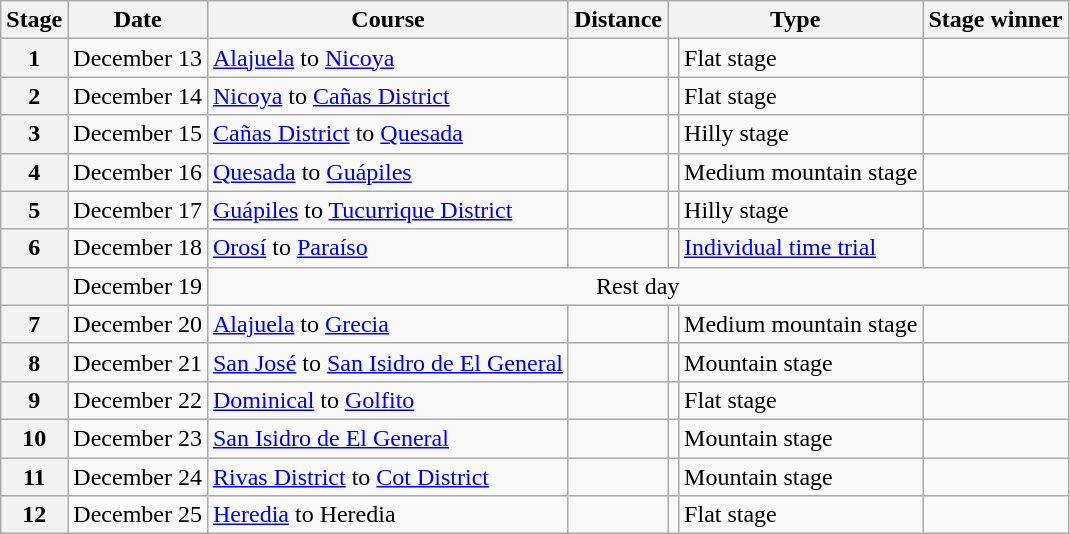<table class="wikitable">
<tr>
<th scope="col">Stage</th>
<th scope="col">Date</th>
<th scope="col">Course</th>
<th scope="col">Distance</th>
<th scope="col" colspan="2">Type</th>
<th scope="col">Stage winner</th>
</tr>
<tr>
<th scope="row" style="text-align:center;">1</th>
<td style="text-align:center;">December 13</td>
<td><a href='#'>Alajuela</a> to <a href='#'>Nicoya</a></td>
<td style="text-align:center;"></td>
<td></td>
<td>Flat stage</td>
<td></td>
</tr>
<tr>
<th scope="row" style="text-align:center;">2</th>
<td style="text-align:center;">December 14</td>
<td><a href='#'>Nicoya</a> to <a href='#'>Cañas District</a></td>
<td style="text-align:center;"></td>
<td></td>
<td>Flat stage</td>
<td></td>
</tr>
<tr>
<th scope="row" style="text-align:center;">3</th>
<td style="text-align:center;">December 15</td>
<td><a href='#'>Cañas District</a> to <a href='#'>Quesada</a></td>
<td style="text-align:center;"></td>
<td></td>
<td>Hilly stage</td>
<td></td>
</tr>
<tr>
<th scope="row" style="text-align:center;">4</th>
<td style="text-align:center;">December 16</td>
<td><a href='#'>Quesada</a> to <a href='#'>Guápiles</a></td>
<td style="text-align:center;"></td>
<td></td>
<td>Medium mountain stage</td>
<td></td>
</tr>
<tr>
<th scope="row" style="text-align:center;">5</th>
<td style="text-align:center;">December 17</td>
<td><a href='#'>Guápiles</a> to <a href='#'>Tucurrique District</a></td>
<td style="text-align:center;"></td>
<td></td>
<td>Hilly stage</td>
<td></td>
</tr>
<tr>
<th scope="row" style="text-align:center;">6</th>
<td style="text-align:center;">December 18</td>
<td><a href='#'>Orosí</a> to <a href='#'>Paraíso</a></td>
<td style="text-align:center;"></td>
<td></td>
<td><a href='#'>Individual time trial</a></td>
<td></td>
</tr>
<tr>
<th scope="row"></th>
<td style="text-align:center;">December 19</td>
<td colspan="5" style="text-align:center">Rest day</td>
</tr>
<tr>
<th scope="row" style="text-align:center;">7</th>
<td style="text-align:center;">December 20</td>
<td><a href='#'>Alajuela</a> to <a href='#'>Grecia</a></td>
<td style="text-align:center;"></td>
<td></td>
<td>Medium mountain stage</td>
<td></td>
</tr>
<tr>
<th scope="row" style="text-align:center;">8</th>
<td style="text-align:center;">December 21</td>
<td><a href='#'>San José</a> to <a href='#'>San Isidro de El General</a></td>
<td style="text-align:center;"></td>
<td></td>
<td>Mountain stage</td>
<td></td>
</tr>
<tr>
<th scope="row" style="text-align:center;">9</th>
<td style="text-align:center;">December 22</td>
<td><a href='#'>Dominical</a> to <a href='#'>Golfito</a></td>
<td style="text-align:center;"></td>
<td></td>
<td>Flat stage</td>
<td></td>
</tr>
<tr>
<th scope="row" style="text-align:center;">10</th>
<td style="text-align:center;">December 23</td>
<td><a href='#'>San Isidro de El General</a></td>
<td style="text-align:center;"></td>
<td></td>
<td>Mountain stage</td>
<td></td>
</tr>
<tr>
<th scope="row" style="text-align:center;">11</th>
<td style="text-align:center;">December 24</td>
<td><a href='#'>Rivas District</a> to <a href='#'>Cot District</a></td>
<td style="text-align:center;"></td>
<td></td>
<td>Mountain stage</td>
<td></td>
</tr>
<tr>
<th scope="row" style="text-align:center;">12</th>
<td style="text-align:center;">December 25</td>
<td><a href='#'>Heredia</a> to Heredia</td>
<td style="text-align:center;"></td>
<td></td>
<td>Flat stage</td>
<td></td>
</tr>
</table>
